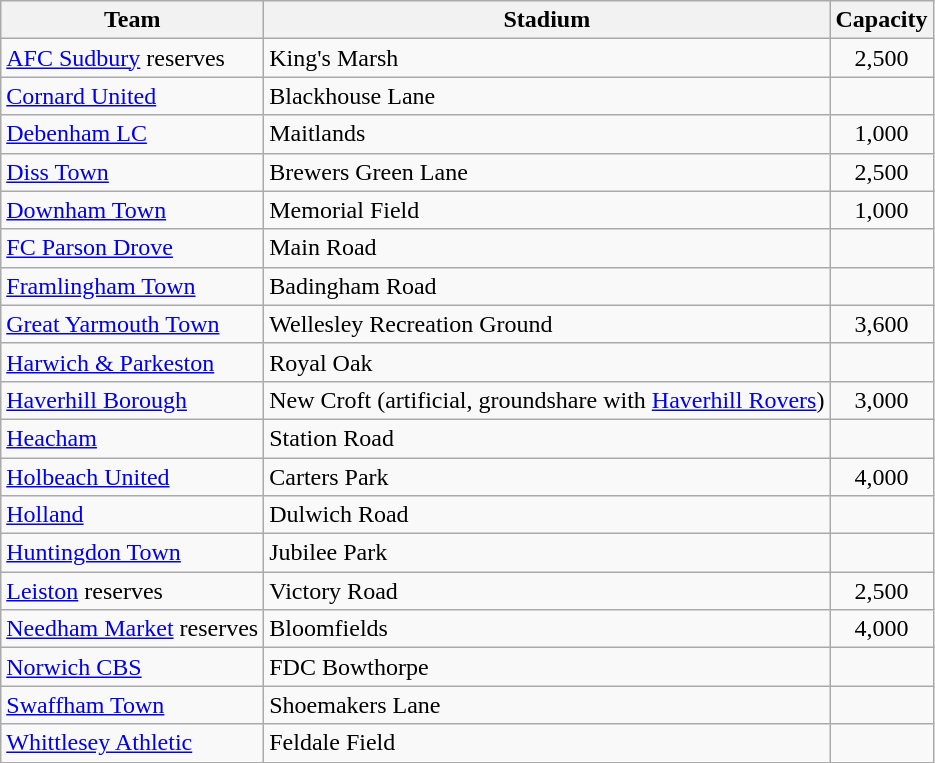<table class="wikitable sortable">
<tr>
<th>Team</th>
<th>Stadium</th>
<th>Capacity</th>
</tr>
<tr>
<td><a href='#'>AFC Sudbury</a> reserves</td>
<td>King's Marsh</td>
<td align="center">2,500</td>
</tr>
<tr>
<td><a href='#'>Cornard United</a></td>
<td>Blackhouse Lane</td>
<td align="center"></td>
</tr>
<tr>
<td><a href='#'>Debenham LC</a></td>
<td>Maitlands</td>
<td align="center">1,000</td>
</tr>
<tr>
<td><a href='#'>Diss Town</a></td>
<td>Brewers Green Lane</td>
<td align="center">2,500</td>
</tr>
<tr>
<td><a href='#'>Downham Town</a></td>
<td>Memorial Field</td>
<td align="center">1,000</td>
</tr>
<tr>
<td><a href='#'>FC Parson Drove</a></td>
<td>Main Road</td>
<td align="center"></td>
</tr>
<tr>
<td><a href='#'>Framlingham Town</a></td>
<td>Badingham Road</td>
<td align="center"></td>
</tr>
<tr>
<td><a href='#'>Great Yarmouth Town</a></td>
<td>Wellesley Recreation Ground</td>
<td align="center">3,600</td>
</tr>
<tr>
<td><a href='#'>Harwich & Parkeston</a></td>
<td>Royal Oak</td>
<td align="center"></td>
</tr>
<tr>
<td><a href='#'>Haverhill Borough</a></td>
<td>New Croft (artificial, groundshare with <a href='#'>Haverhill Rovers</a>)</td>
<td align="center">3,000</td>
</tr>
<tr>
<td><a href='#'>Heacham</a></td>
<td>Station Road</td>
<td align="center"></td>
</tr>
<tr>
<td><a href='#'>Holbeach United</a></td>
<td>Carters Park</td>
<td align="center">4,000</td>
</tr>
<tr>
<td><a href='#'>Holland</a></td>
<td>Dulwich Road</td>
<td align="center"></td>
</tr>
<tr>
<td><a href='#'>Huntingdon Town</a></td>
<td>Jubilee Park</td>
<td align="center"></td>
</tr>
<tr>
<td><a href='#'>Leiston</a> reserves</td>
<td>Victory Road</td>
<td align="center">2,500</td>
</tr>
<tr>
<td><a href='#'>Needham Market</a> reserves</td>
<td>Bloomfields</td>
<td align="center">4,000</td>
</tr>
<tr>
<td><a href='#'>Norwich CBS</a></td>
<td>FDC Bowthorpe</td>
<td align="center"></td>
</tr>
<tr>
<td><a href='#'>Swaffham Town</a></td>
<td>Shoemakers Lane</td>
<td align="center"></td>
</tr>
<tr>
<td><a href='#'>Whittlesey Athletic</a></td>
<td>Feldale Field</td>
<td align="center"></td>
</tr>
</table>
